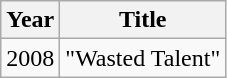<table class="wikitable sortable">
<tr>
<th>Year</th>
<th>Title</th>
</tr>
<tr>
<td>2008</td>
<td>"Wasted Talent"</td>
</tr>
</table>
